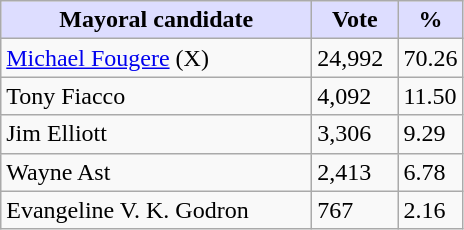<table class="wikitable">
<tr>
<th style="background:#ddf; width:200px;">Mayoral candidate</th>
<th style="background:#ddf; width:50px;">Vote</th>
<th style="background:#ddf; width:30px;">%</th>
</tr>
<tr>
<td><a href='#'>Michael Fougere</a> (X)</td>
<td>24,992</td>
<td>70.26</td>
</tr>
<tr>
<td>Tony Fiacco</td>
<td>4,092</td>
<td>11.50</td>
</tr>
<tr>
<td>Jim Elliott</td>
<td>3,306</td>
<td>9.29</td>
</tr>
<tr>
<td>Wayne Ast</td>
<td>2,413</td>
<td>6.78</td>
</tr>
<tr>
<td>Evangeline V. K. Godron</td>
<td>767</td>
<td>2.16</td>
</tr>
</table>
